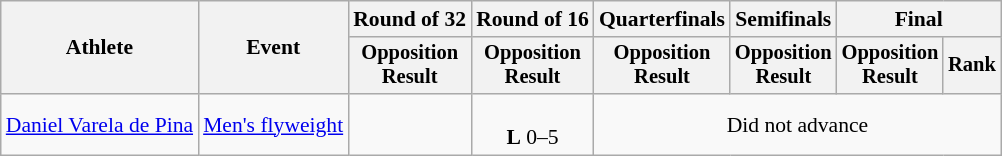<table class="wikitable" style="font-size:90%">
<tr>
<th rowspan="2">Athlete</th>
<th rowspan="2">Event</th>
<th>Round of 32</th>
<th>Round of 16</th>
<th>Quarterfinals</th>
<th>Semifinals</th>
<th colspan=2>Final</th>
</tr>
<tr style="font-size:95%">
<th>Opposition<br>Result</th>
<th>Opposition<br>Result</th>
<th>Opposition<br>Result</th>
<th>Opposition<br>Result</th>
<th>Opposition<br>Result</th>
<th>Rank</th>
</tr>
<tr align=center>
<td align=left><a href='#'>Daniel Varela de Pina</a></td>
<td align=left><a href='#'>Men's flyweight</a></td>
<td></td>
<td><br> <strong>L</strong> 0–5</td>
<td colspan=4>Did not advance</td>
</tr>
</table>
